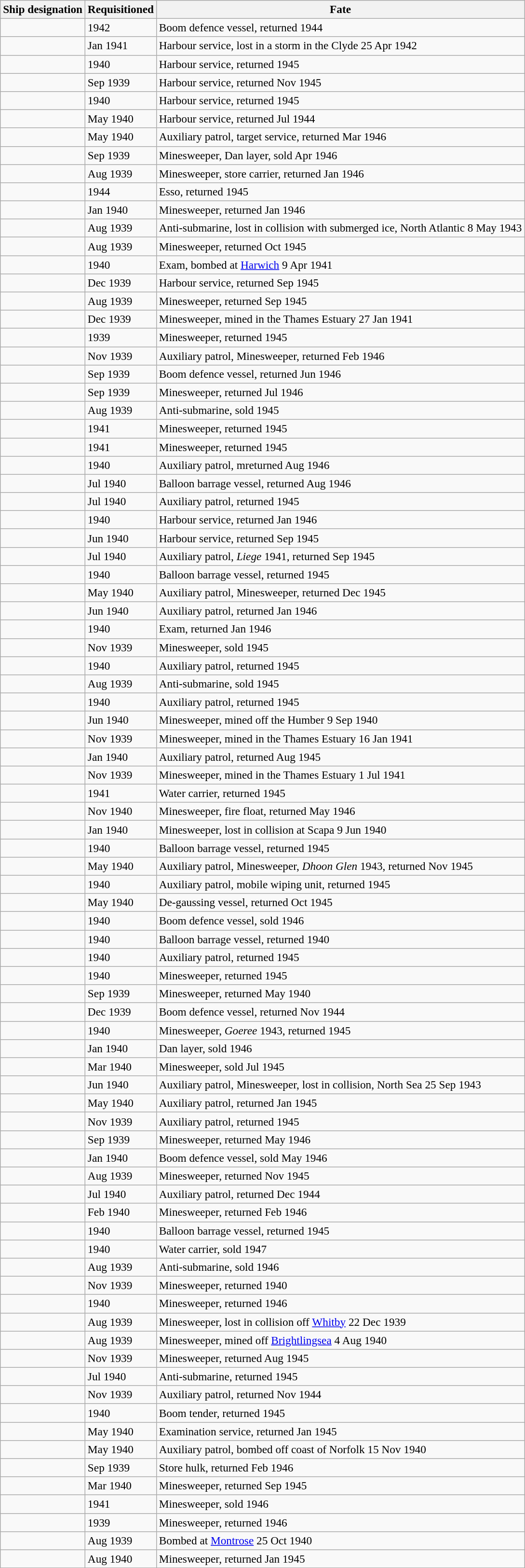<table class="wikitable" style="font-size:97%;">
<tr>
<th>Ship designation</th>
<th>Requisitioned</th>
<th>Fate</th>
</tr>
<tr>
<td></td>
<td>1942</td>
<td>Boom defence vessel, returned 1944</td>
</tr>
<tr>
<td></td>
<td>Jan 1941</td>
<td>Harbour service, lost in a storm in the Clyde 25 Apr 1942</td>
</tr>
<tr>
<td></td>
<td>1940</td>
<td>Harbour service, returned 1945</td>
</tr>
<tr>
<td></td>
<td>Sep 1939</td>
<td>Harbour service, returned Nov 1945</td>
</tr>
<tr>
<td></td>
<td>1940</td>
<td>Harbour service, returned 1945</td>
</tr>
<tr>
<td></td>
<td>May 1940</td>
<td>Harbour service, returned Jul 1944</td>
</tr>
<tr>
<td></td>
<td>May 1940</td>
<td>Auxiliary patrol, target service, returned Mar 1946</td>
</tr>
<tr>
<td></td>
<td>Sep 1939</td>
<td>Minesweeper, Dan layer, sold Apr 1946</td>
</tr>
<tr>
<td></td>
<td>Aug 1939</td>
<td>Minesweeper, store carrier, returned Jan 1946</td>
</tr>
<tr>
<td></td>
<td>1944</td>
<td>Esso, returned 1945</td>
</tr>
<tr>
<td></td>
<td>Jan 1940</td>
<td>Minesweeper, returned Jan 1946</td>
</tr>
<tr>
<td></td>
<td>Aug 1939</td>
<td>Anti-submarine, lost in collision with submerged ice, North Atlantic 8 May 1943</td>
</tr>
<tr>
<td></td>
<td>Aug 1939</td>
<td>Minesweeper, returned Oct 1945</td>
</tr>
<tr>
<td></td>
<td>1940</td>
<td>Exam, bombed at <a href='#'>Harwich</a> 9 Apr 1941</td>
</tr>
<tr>
<td></td>
<td>Dec 1939</td>
<td>Harbour service, returned Sep 1945</td>
</tr>
<tr>
<td></td>
<td>Aug 1939</td>
<td>Minesweeper, returned Sep 1945</td>
</tr>
<tr>
<td></td>
<td>Dec 1939</td>
<td>Minesweeper, mined in the Thames Estuary 27 Jan 1941</td>
</tr>
<tr>
<td></td>
<td>1939</td>
<td>Minesweeper, returned 1945</td>
</tr>
<tr>
<td></td>
<td>Nov 1939</td>
<td>Auxiliary patrol, Minesweeper, returned Feb 1946</td>
</tr>
<tr>
<td></td>
<td>Sep 1939</td>
<td>Boom defence vessel, returned Jun 1946</td>
</tr>
<tr>
<td></td>
<td>Sep 1939</td>
<td>Minesweeper, returned Jul 1946</td>
</tr>
<tr>
<td></td>
<td>Aug 1939</td>
<td>Anti-submarine, sold 1945</td>
</tr>
<tr>
<td></td>
<td>1941</td>
<td>Minesweeper, returned 1945</td>
</tr>
<tr>
<td></td>
<td>1941</td>
<td>Minesweeper, returned 1945</td>
</tr>
<tr>
<td></td>
<td>1940</td>
<td>Auxiliary patrol, mreturned Aug 1946</td>
</tr>
<tr>
<td></td>
<td>Jul 1940</td>
<td>Balloon barrage vessel, returned Aug 1946</td>
</tr>
<tr>
<td></td>
<td>Jul 1940</td>
<td>Auxiliary patrol, returned 1945</td>
</tr>
<tr>
<td></td>
<td>1940</td>
<td>Harbour service, returned Jan 1946</td>
</tr>
<tr>
<td></td>
<td>Jun 1940</td>
<td>Harbour service, returned Sep 1945</td>
</tr>
<tr>
<td></td>
<td>Jul 1940</td>
<td>Auxiliary patrol, <em>Liege</em> 1941, returned Sep 1945</td>
</tr>
<tr>
<td></td>
<td>1940</td>
<td>Balloon barrage vessel, returned 1945</td>
</tr>
<tr>
<td></td>
<td>May 1940</td>
<td>Auxiliary patrol, Minesweeper, returned Dec 1945</td>
</tr>
<tr>
<td></td>
<td>Jun 1940</td>
<td>Auxiliary patrol, returned Jan 1946</td>
</tr>
<tr>
<td></td>
<td>1940</td>
<td>Exam, returned Jan 1946</td>
</tr>
<tr>
<td></td>
<td>Nov 1939</td>
<td>Minesweeper, sold 1945</td>
</tr>
<tr>
<td></td>
<td>1940</td>
<td>Auxiliary patrol, returned 1945</td>
</tr>
<tr>
<td></td>
<td>Aug 1939</td>
<td>Anti-submarine, sold 1945</td>
</tr>
<tr>
<td></td>
<td>1940</td>
<td>Auxiliary patrol, returned 1945</td>
</tr>
<tr>
<td></td>
<td>Jun 1940</td>
<td>Minesweeper, mined off the Humber 9 Sep 1940</td>
</tr>
<tr>
<td></td>
<td>Nov 1939</td>
<td>Minesweeper, mined in the Thames Estuary 16 Jan 1941</td>
</tr>
<tr>
<td></td>
<td>Jan 1940</td>
<td>Auxiliary patrol, returned Aug 1945</td>
</tr>
<tr>
<td></td>
<td>Nov 1939</td>
<td>Minesweeper, mined in the Thames Estuary 1 Jul 1941</td>
</tr>
<tr>
<td></td>
<td>1941</td>
<td>Water carrier, returned 1945</td>
</tr>
<tr>
<td></td>
<td>Nov 1940</td>
<td>Minesweeper, fire float, returned May 1946</td>
</tr>
<tr>
<td></td>
<td>Jan 1940</td>
<td>Minesweeper, lost in collision at Scapa 9 Jun 1940</td>
</tr>
<tr>
<td></td>
<td>1940</td>
<td>Balloon barrage vessel, returned 1945</td>
</tr>
<tr>
<td></td>
<td>May 1940</td>
<td>Auxiliary patrol, Minesweeper, <em>Dhoon Glen</em> 1943, returned Nov 1945</td>
</tr>
<tr>
<td></td>
<td>1940</td>
<td>Auxiliary patrol, mobile wiping unit, returned 1945</td>
</tr>
<tr>
<td></td>
<td>May 1940</td>
<td>De-gaussing vessel, returned Oct 1945</td>
</tr>
<tr>
<td></td>
<td>1940</td>
<td>Boom defence vessel, sold 1946</td>
</tr>
<tr>
<td></td>
<td>1940</td>
<td>Balloon barrage vessel, returned 1940</td>
</tr>
<tr>
<td></td>
<td>1940</td>
<td>Auxiliary patrol, returned 1945</td>
</tr>
<tr>
<td></td>
<td>1940</td>
<td>Minesweeper, returned 1945</td>
</tr>
<tr>
<td></td>
<td>Sep 1939</td>
<td>Minesweeper, returned May 1940</td>
</tr>
<tr>
<td></td>
<td>Dec 1939</td>
<td>Boom defence vessel, returned Nov 1944</td>
</tr>
<tr>
<td></td>
<td>1940</td>
<td>Minesweeper, <em>Goeree</em> 1943, returned 1945</td>
</tr>
<tr>
<td></td>
<td>Jan 1940</td>
<td>Dan layer, sold 1946</td>
</tr>
<tr>
<td></td>
<td>Mar 1940</td>
<td>Minesweeper, sold Jul 1945</td>
</tr>
<tr>
<td></td>
<td>Jun 1940</td>
<td>Auxiliary patrol, Minesweeper, lost in collision, North Sea 25 Sep 1943</td>
</tr>
<tr>
<td></td>
<td>May 1940</td>
<td>Auxiliary patrol, returned Jan 1945</td>
</tr>
<tr>
<td></td>
<td>Nov 1939</td>
<td>Auxiliary patrol, returned 1945</td>
</tr>
<tr>
<td></td>
<td>Sep 1939</td>
<td>Minesweeper, returned May 1946</td>
</tr>
<tr>
<td></td>
<td>Jan 1940</td>
<td>Boom defence vessel, sold May 1946</td>
</tr>
<tr>
<td></td>
<td>Aug 1939</td>
<td>Minesweeper, returned Nov 1945</td>
</tr>
<tr>
<td></td>
<td>Jul 1940</td>
<td>Auxiliary patrol, returned Dec 1944</td>
</tr>
<tr>
<td></td>
<td>Feb 1940</td>
<td>Minesweeper, returned Feb 1946</td>
</tr>
<tr>
<td></td>
<td>1940</td>
<td>Balloon barrage vessel, returned 1945</td>
</tr>
<tr>
<td></td>
<td>1940</td>
<td>Water carrier, sold 1947</td>
</tr>
<tr>
<td></td>
<td>Aug 1939</td>
<td>Anti-submarine, sold 1946</td>
</tr>
<tr>
<td></td>
<td>Nov 1939</td>
<td>Minesweeper, returned 1940</td>
</tr>
<tr>
<td></td>
<td>1940</td>
<td>Minesweeper, returned 1946</td>
</tr>
<tr>
<td></td>
<td>Aug 1939</td>
<td>Minesweeper, lost in collision off <a href='#'>Whitby</a> 22 Dec 1939</td>
</tr>
<tr>
<td></td>
<td>Aug 1939</td>
<td>Minesweeper, mined off <a href='#'>Brightlingsea</a> 4 Aug 1940</td>
</tr>
<tr>
<td></td>
<td>Nov 1939</td>
<td>Minesweeper, returned Aug 1945</td>
</tr>
<tr>
<td></td>
<td>Jul 1940</td>
<td>Anti-submarine, returned 1945</td>
</tr>
<tr>
<td></td>
<td>Nov 1939</td>
<td>Auxiliary patrol, returned Nov 1944</td>
</tr>
<tr>
<td></td>
<td>1940</td>
<td>Boom tender, returned 1945</td>
</tr>
<tr>
<td></td>
<td>May 1940</td>
<td>Examination service, returned Jan 1945</td>
</tr>
<tr>
<td></td>
<td>May 1940</td>
<td>Auxiliary patrol, bombed off coast of Norfolk 15 Nov 1940</td>
</tr>
<tr>
<td></td>
<td>Sep 1939</td>
<td>Store hulk, returned Feb 1946</td>
</tr>
<tr>
<td></td>
<td>Mar 1940</td>
<td>Minesweeper, returned Sep 1945</td>
</tr>
<tr>
<td></td>
<td>1941</td>
<td>Minesweeper, sold 1946</td>
</tr>
<tr>
<td></td>
<td>1939</td>
<td>Minesweeper, returned 1946</td>
</tr>
<tr>
<td></td>
<td>Aug 1939</td>
<td>Bombed at <a href='#'>Montrose</a> 25 Oct 1940</td>
</tr>
<tr>
<td></td>
<td>Aug 1940</td>
<td>Minesweeper, returned Jan 1945</td>
</tr>
<tr>
</tr>
</table>
